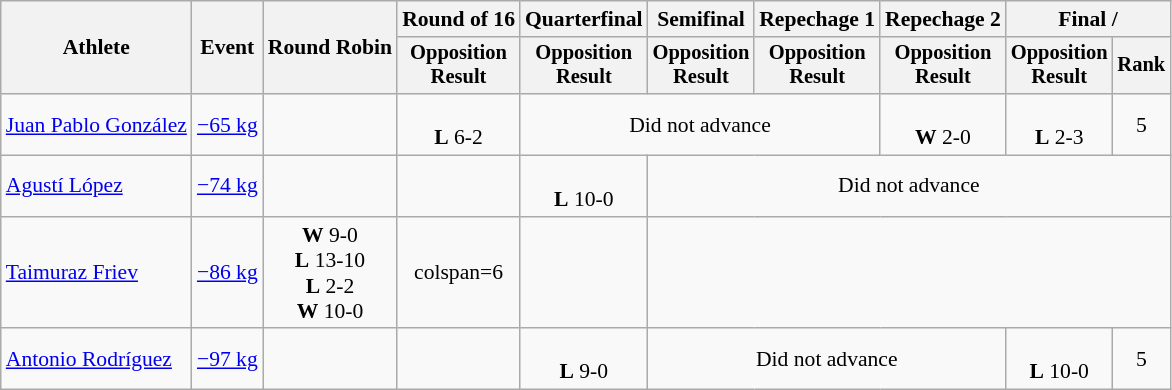<table class="wikitable" style="font-size:90%">
<tr>
<th rowspan="2">Athlete</th>
<th rowspan="2">Event</th>
<th rowspan="2">Round Robin</th>
<th>Round of 16</th>
<th>Quarterfinal</th>
<th>Semifinal</th>
<th>Repechage 1</th>
<th>Repechage 2</th>
<th colspan=2>Final / </th>
</tr>
<tr style="font-size: 95%">
<th>Opposition<br>Result</th>
<th>Opposition<br>Result</th>
<th>Opposition<br>Result</th>
<th>Opposition<br>Result</th>
<th>Opposition<br>Result</th>
<th>Opposition<br>Result</th>
<th>Rank</th>
</tr>
<tr align=center>
<td align=left><a href='#'>Juan Pablo González</a></td>
<td align=left><a href='#'>−65 kg</a></td>
<td></td>
<td><br><strong>L</strong> 6-2</td>
<td colspan=3>Did not advance</td>
<td><br><strong>W</strong> 2-0</td>
<td><br><strong>L</strong> 2-3</td>
<td>5</td>
</tr>
<tr align=center>
<td align=left><a href='#'>Agustí López</a></td>
<td align=left><a href='#'>−74 kg</a></td>
<td></td>
<td></td>
<td><br><strong>L</strong> 10-0</td>
<td colspan=5>Did not advance</td>
</tr>
<tr align=center>
<td align=left><a href='#'>Taimuraz Friev</a></td>
<td align=left><a href='#'>−86 kg</a></td>
<td> <strong>W</strong> 9-0<br> <strong>L</strong> 13-10<br> <strong>L</strong> 2-2<br> <strong>W</strong> 10-0<br></td>
<td>colspan=6 </td>
<td></td>
</tr>
<tr align=center>
<td align=left><a href='#'>Antonio Rodríguez</a></td>
<td align=left><a href='#'>−97 kg</a></td>
<td></td>
<td></td>
<td><br><strong>L</strong> 9-0</td>
<td colspan=3>Did not advance</td>
<td><br><strong>L</strong> 10-0</td>
<td>5</td>
</tr>
</table>
